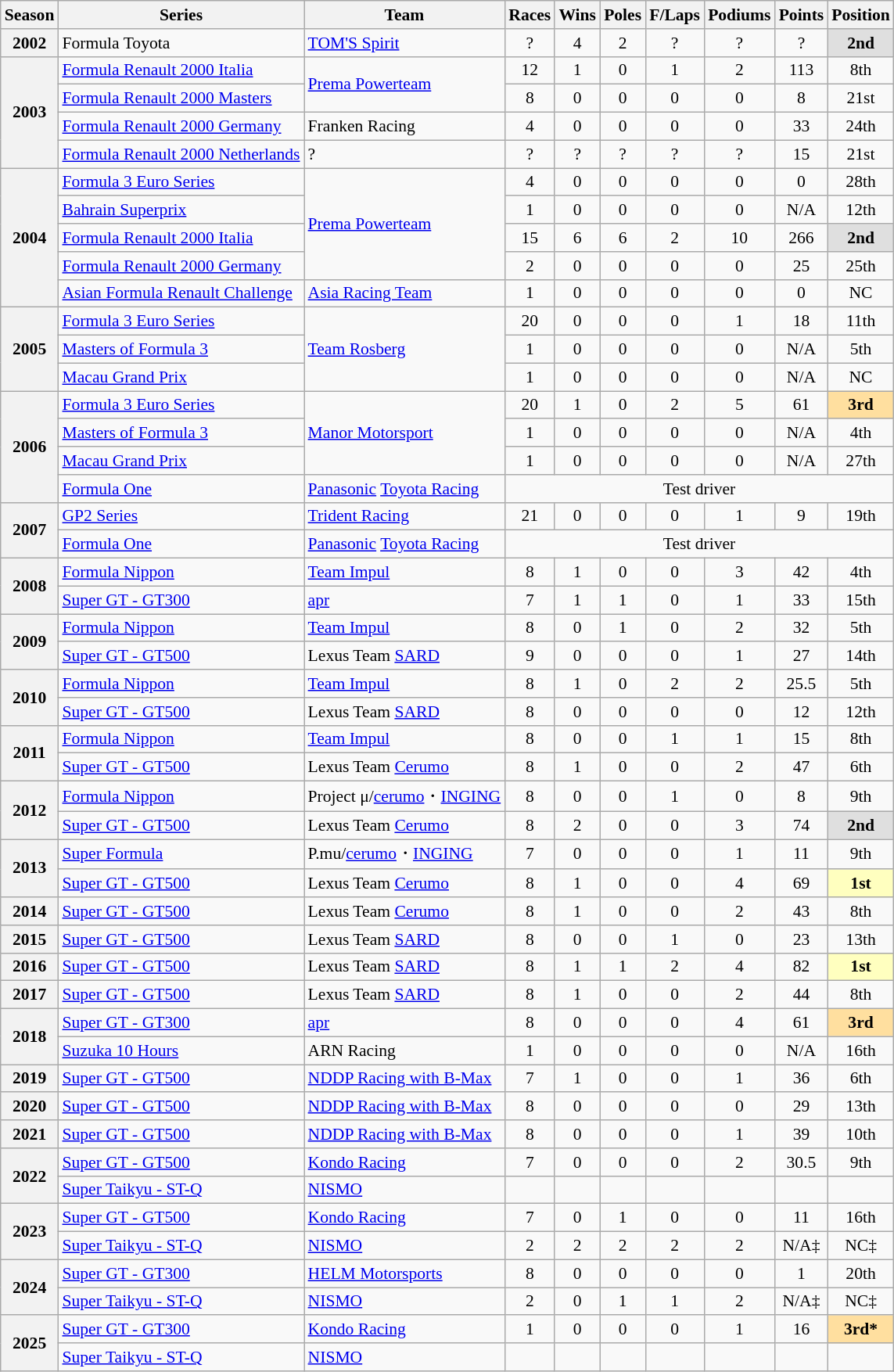<table class="wikitable" style="font-size: 90%; text-align:center">
<tr>
<th>Season</th>
<th>Series</th>
<th>Team</th>
<th>Races</th>
<th>Wins</th>
<th>Poles</th>
<th>F/Laps</th>
<th>Podiums</th>
<th>Points</th>
<th>Position</th>
</tr>
<tr>
<th>2002</th>
<td align=left>Formula Toyota</td>
<td align=left><a href='#'>TOM'S Spirit</a></td>
<td>?</td>
<td>4</td>
<td>2</td>
<td>?</td>
<td>?</td>
<td>?</td>
<td style="background:#DFDFDF;"><strong>2nd</strong></td>
</tr>
<tr>
<th rowspan=4>2003</th>
<td align=left><a href='#'>Formula Renault 2000 Italia</a></td>
<td align=left rowspan=2><a href='#'>Prema Powerteam</a></td>
<td>12</td>
<td>1</td>
<td>0</td>
<td>1</td>
<td>2</td>
<td>113</td>
<td>8th</td>
</tr>
<tr>
<td align=left nowrap><a href='#'>Formula Renault 2000 Masters</a></td>
<td>8</td>
<td>0</td>
<td>0</td>
<td>0</td>
<td>0</td>
<td>8</td>
<td>21st</td>
</tr>
<tr>
<td align=left><a href='#'>Formula Renault 2000 Germany</a></td>
<td align=left>Franken Racing</td>
<td>4</td>
<td>0</td>
<td>0</td>
<td>0</td>
<td>0</td>
<td>33</td>
<td>24th</td>
</tr>
<tr>
<td align=left nowrap><a href='#'>Formula Renault 2000 Netherlands</a></td>
<td align=left>?</td>
<td>?</td>
<td>?</td>
<td>?</td>
<td>?</td>
<td>?</td>
<td>15</td>
<td>21st</td>
</tr>
<tr>
<th rowspan=5>2004</th>
<td align=left><a href='#'>Formula 3 Euro Series</a></td>
<td align=left rowspan=4><a href='#'>Prema Powerteam</a></td>
<td>4</td>
<td>0</td>
<td>0</td>
<td>0</td>
<td>0</td>
<td>0</td>
<td>28th</td>
</tr>
<tr>
<td align=left><a href='#'>Bahrain Superprix</a></td>
<td>1</td>
<td>0</td>
<td>0</td>
<td>0</td>
<td>0</td>
<td>N/A</td>
<td>12th</td>
</tr>
<tr>
<td align=left><a href='#'>Formula Renault 2000 Italia</a></td>
<td>15</td>
<td>6</td>
<td>6</td>
<td>2</td>
<td>10</td>
<td>266</td>
<td style="background:#DFDFDF;"><strong>2nd</strong></td>
</tr>
<tr>
<td align=left><a href='#'>Formula Renault 2000 Germany</a></td>
<td>2</td>
<td>0</td>
<td>0</td>
<td>0</td>
<td>0</td>
<td>25</td>
<td>25th</td>
</tr>
<tr>
<td align=left><a href='#'>Asian Formula Renault Challenge</a></td>
<td align=left><a href='#'>Asia Racing Team</a></td>
<td>1</td>
<td>0</td>
<td>0</td>
<td>0</td>
<td>0</td>
<td>0</td>
<td>NC</td>
</tr>
<tr>
<th rowspan=3>2005</th>
<td align=left><a href='#'>Formula 3 Euro Series</a></td>
<td align=left rowspan=3><a href='#'>Team Rosberg</a></td>
<td>20</td>
<td>0</td>
<td>0</td>
<td>0</td>
<td>1</td>
<td>18</td>
<td>11th</td>
</tr>
<tr>
<td align=left><a href='#'>Masters of Formula 3</a></td>
<td>1</td>
<td>0</td>
<td>0</td>
<td>0</td>
<td>0</td>
<td>N/A</td>
<td>5th</td>
</tr>
<tr>
<td align=left><a href='#'>Macau Grand Prix</a></td>
<td>1</td>
<td>0</td>
<td>0</td>
<td>0</td>
<td>0</td>
<td>N/A</td>
<td>NC</td>
</tr>
<tr>
<th rowspan=4>2006</th>
<td align=left><a href='#'>Formula 3 Euro Series</a></td>
<td align=left rowspan=3><a href='#'>Manor Motorsport</a></td>
<td>20</td>
<td>1</td>
<td>0</td>
<td>2</td>
<td>5</td>
<td>61</td>
<td style="background:#FFDF9F;"><strong>3rd</strong></td>
</tr>
<tr>
<td align=left><a href='#'>Masters of Formula 3</a></td>
<td>1</td>
<td>0</td>
<td>0</td>
<td>0</td>
<td>0</td>
<td>N/A</td>
<td>4th</td>
</tr>
<tr>
<td align=left><a href='#'>Macau Grand Prix</a></td>
<td>1</td>
<td>0</td>
<td>0</td>
<td>0</td>
<td>0</td>
<td>N/A</td>
<td>27th</td>
</tr>
<tr>
<td align=left><a href='#'>Formula One</a></td>
<td align=left><a href='#'>Panasonic</a> <a href='#'>Toyota Racing</a></td>
<td colspan=7>Test driver</td>
</tr>
<tr>
<th rowspan=2>2007</th>
<td align=left><a href='#'>GP2 Series</a></td>
<td align=left><a href='#'>Trident Racing</a></td>
<td>21</td>
<td>0</td>
<td>0</td>
<td>0</td>
<td>1</td>
<td>9</td>
<td>19th</td>
</tr>
<tr>
<td align=left><a href='#'>Formula One</a></td>
<td align=left><a href='#'>Panasonic</a> <a href='#'>Toyota Racing</a></td>
<td colspan=7>Test driver</td>
</tr>
<tr>
<th rowspan=2>2008</th>
<td align=left><a href='#'>Formula Nippon</a></td>
<td align=left><a href='#'>Team Impul</a></td>
<td>8</td>
<td>1</td>
<td>0</td>
<td>0</td>
<td>3</td>
<td>42</td>
<td>4th</td>
</tr>
<tr>
<td align=left><a href='#'>Super GT - GT300</a></td>
<td align=left><a href='#'>apr</a></td>
<td>7</td>
<td>1</td>
<td>1</td>
<td>0</td>
<td>1</td>
<td>33</td>
<td>15th</td>
</tr>
<tr>
<th rowspan=2>2009</th>
<td align=left><a href='#'>Formula Nippon</a></td>
<td align=left><a href='#'>Team Impul</a></td>
<td>8</td>
<td>0</td>
<td>1</td>
<td>0</td>
<td>2</td>
<td>32</td>
<td>5th</td>
</tr>
<tr>
<td align=left><a href='#'>Super GT - GT500</a></td>
<td align=left>Lexus Team <a href='#'>SARD</a></td>
<td>9</td>
<td>0</td>
<td>0</td>
<td>0</td>
<td>1</td>
<td>27</td>
<td>14th</td>
</tr>
<tr>
<th rowspan=2>2010</th>
<td align=left><a href='#'>Formula Nippon</a></td>
<td align=left><a href='#'>Team Impul</a></td>
<td>8</td>
<td>1</td>
<td>0</td>
<td>2</td>
<td>2</td>
<td>25.5</td>
<td>5th</td>
</tr>
<tr>
<td align=left><a href='#'>Super GT - GT500</a></td>
<td align=left>Lexus Team <a href='#'>SARD</a></td>
<td>8</td>
<td>0</td>
<td>0</td>
<td>0</td>
<td>0</td>
<td>12</td>
<td>12th</td>
</tr>
<tr>
<th rowspan=2>2011</th>
<td align=left><a href='#'>Formula Nippon</a></td>
<td align=left><a href='#'>Team Impul</a></td>
<td>8</td>
<td>0</td>
<td>0</td>
<td>1</td>
<td>1</td>
<td>15</td>
<td>8th</td>
</tr>
<tr>
<td align=left><a href='#'>Super GT - GT500</a></td>
<td align=left>Lexus Team <a href='#'>Cerumo</a></td>
<td>8</td>
<td>1</td>
<td>0</td>
<td>0</td>
<td>2</td>
<td>47</td>
<td>6th</td>
</tr>
<tr>
<th rowspan=2>2012</th>
<td align=left><a href='#'>Formula Nippon</a></td>
<td align=left>Project μ/<a href='#'>cerumo</a>・<a href='#'>INGING</a></td>
<td>8</td>
<td>0</td>
<td>0</td>
<td>1</td>
<td>0</td>
<td>8</td>
<td>9th</td>
</tr>
<tr>
<td align=left><a href='#'>Super GT - GT500</a></td>
<td align=left>Lexus Team <a href='#'>Cerumo</a></td>
<td>8</td>
<td>2</td>
<td>0</td>
<td>0</td>
<td>3</td>
<td>74</td>
<td style="background:#DFDFDF;"><strong>2nd</strong></td>
</tr>
<tr>
<th rowspan=2>2013</th>
<td align=left><a href='#'>Super Formula</a></td>
<td align=left>P.mu/<a href='#'>cerumo</a>・<a href='#'>INGING</a></td>
<td>7</td>
<td>0</td>
<td>0</td>
<td>0</td>
<td>1</td>
<td>11</td>
<td>9th</td>
</tr>
<tr>
<td align=left><a href='#'>Super GT - GT500</a></td>
<td align=left>Lexus Team <a href='#'>Cerumo</a></td>
<td>8</td>
<td>1</td>
<td>0</td>
<td>0</td>
<td>4</td>
<td>69</td>
<td style="background:#FFFFBF;"><strong>1st</strong></td>
</tr>
<tr>
<th>2014</th>
<td align=left><a href='#'>Super GT - GT500</a></td>
<td align=left>Lexus Team <a href='#'>Cerumo</a></td>
<td>8</td>
<td>1</td>
<td>0</td>
<td>0</td>
<td>2</td>
<td>43</td>
<td>8th</td>
</tr>
<tr>
<th>2015</th>
<td align=left><a href='#'>Super GT - GT500</a></td>
<td align=left>Lexus Team <a href='#'>SARD</a></td>
<td>8</td>
<td>0</td>
<td>0</td>
<td>1</td>
<td>0</td>
<td>23</td>
<td>13th</td>
</tr>
<tr>
<th>2016</th>
<td align=left><a href='#'>Super GT - GT500</a></td>
<td align=left>Lexus Team <a href='#'>SARD</a></td>
<td>8</td>
<td>1</td>
<td>1</td>
<td>2</td>
<td>4</td>
<td>82</td>
<td style="background:#FFFFBF;"><strong>1st</strong></td>
</tr>
<tr>
<th>2017</th>
<td align=left><a href='#'>Super GT - GT500</a></td>
<td align=left>Lexus Team <a href='#'>SARD</a></td>
<td>8</td>
<td>1</td>
<td>0</td>
<td>0</td>
<td>2</td>
<td>44</td>
<td>8th</td>
</tr>
<tr>
<th rowspan="2">2018</th>
<td align=left><a href='#'>Super GT - GT300</a></td>
<td align=left><a href='#'>apr</a></td>
<td>8</td>
<td>0</td>
<td>0</td>
<td>0</td>
<td>4</td>
<td>61</td>
<td style="background:#FFDF9F;"><strong>3rd</strong></td>
</tr>
<tr>
<td align=left><a href='#'>Suzuka 10 Hours</a></td>
<td align=left>ARN Racing</td>
<td>1</td>
<td>0</td>
<td>0</td>
<td>0</td>
<td>0</td>
<td>N/A</td>
<td>16th</td>
</tr>
<tr>
<th>2019</th>
<td align=left><a href='#'>Super GT - GT500</a></td>
<td align=left><a href='#'>NDDP Racing with B-Max</a></td>
<td>7</td>
<td>1</td>
<td>0</td>
<td>0</td>
<td>1</td>
<td>36</td>
<td>6th</td>
</tr>
<tr>
<th>2020</th>
<td align=left><a href='#'>Super GT - GT500</a></td>
<td align=left><a href='#'>NDDP Racing with B-Max</a></td>
<td>8</td>
<td>0</td>
<td>0</td>
<td>0</td>
<td>0</td>
<td>29</td>
<td>13th</td>
</tr>
<tr>
<th>2021</th>
<td align=left><a href='#'>Super GT - GT500</a></td>
<td align=left><a href='#'>NDDP Racing with B-Max</a></td>
<td>8</td>
<td>0</td>
<td>0</td>
<td>0</td>
<td>1</td>
<td>39</td>
<td>10th</td>
</tr>
<tr>
<th rowspan="2">2022</th>
<td align=left><a href='#'>Super GT - GT500</a></td>
<td align=left><a href='#'>Kondo Racing</a></td>
<td>7</td>
<td>0</td>
<td>0</td>
<td>0</td>
<td>2</td>
<td>30.5</td>
<td>9th</td>
</tr>
<tr>
<td align=left><a href='#'>Super Taikyu - ST-Q</a></td>
<td align=left><a href='#'>NISMO</a></td>
<td></td>
<td></td>
<td></td>
<td></td>
<td></td>
<td></td>
<td></td>
</tr>
<tr>
<th rowspan="2">2023</th>
<td align=left><a href='#'>Super GT - GT500</a></td>
<td align=left><a href='#'>Kondo Racing</a></td>
<td>7</td>
<td>0</td>
<td>1</td>
<td>0</td>
<td>0</td>
<td>11</td>
<td>16th</td>
</tr>
<tr>
<td align=left><a href='#'>Super Taikyu - ST-Q</a></td>
<td align=left><a href='#'>NISMO</a></td>
<td>2</td>
<td>2</td>
<td>2</td>
<td>2</td>
<td>2</td>
<td>N/A‡</td>
<td>NC‡</td>
</tr>
<tr>
<th rowspan=2>2024</th>
<td align=left><a href='#'>Super GT - GT300</a></td>
<td align=left><a href='#'>HELM Motorsports</a></td>
<td>8</td>
<td>0</td>
<td>0</td>
<td>0</td>
<td>0</td>
<td>1</td>
<td>20th</td>
</tr>
<tr>
<td align=left><a href='#'>Super Taikyu - ST-Q</a></td>
<td align=left><a href='#'>NISMO</a></td>
<td>2</td>
<td>0</td>
<td>1</td>
<td>1</td>
<td>2</td>
<td>N/A‡</td>
<td>NC‡</td>
</tr>
<tr>
<th rowspan="2">2025</th>
<td align=left><a href='#'>Super GT - GT300</a></td>
<td align=left><a href='#'>Kondo Racing</a></td>
<td>1</td>
<td>0</td>
<td>0</td>
<td>0</td>
<td>1</td>
<td>16</td>
<td style="background:#FFDF9F;"><strong>3rd*</strong></td>
</tr>
<tr>
<td align=left><a href='#'>Super Taikyu - ST-Q</a></td>
<td align=left><a href='#'>NISMO</a></td>
<td></td>
<td></td>
<td></td>
<td></td>
<td></td>
<td></td>
<td></td>
</tr>
</table>
